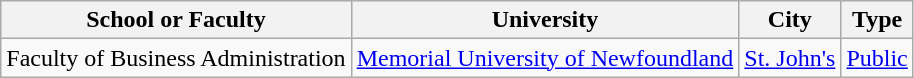<table class="wikitable sortable mw-collapsible mw-collapsed">
<tr>
<th>School or Faculty</th>
<th>University</th>
<th>City</th>
<th>Type</th>
</tr>
<tr>
<td>Faculty of Business Administration</td>
<td><a href='#'>Memorial University of Newfoundland</a></td>
<td><a href='#'>St. John's</a></td>
<td><a href='#'>Public</a></td>
</tr>
</table>
